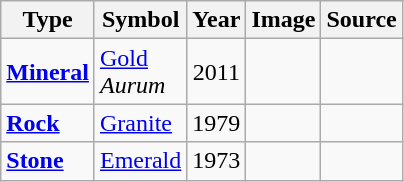<table class="wikitable">
<tr>
<th align="center">Type</th>
<th align="center">Symbol</th>
<th align="center">Year</th>
<th align="center">Image</th>
<th align="center">Source</th>
</tr>
<tr>
<td><strong><a href='#'>Mineral</a></strong></td>
<td><a href='#'>Gold</a><br><em>Aurum</em></td>
<td align="center">2011</td>
<td align="center"></td>
<td align="center"></td>
</tr>
<tr>
<td><strong><a href='#'>Rock</a></strong></td>
<td><a href='#'>Granite</a></td>
<td align="center">1979</td>
<td align="center"></td>
<td align="center"></td>
</tr>
<tr>
<td><strong><a href='#'>Stone</a></strong></td>
<td><a href='#'>Emerald</a></td>
<td align="center">1973</td>
<td align="center"></td>
<td align="center"></td>
</tr>
</table>
